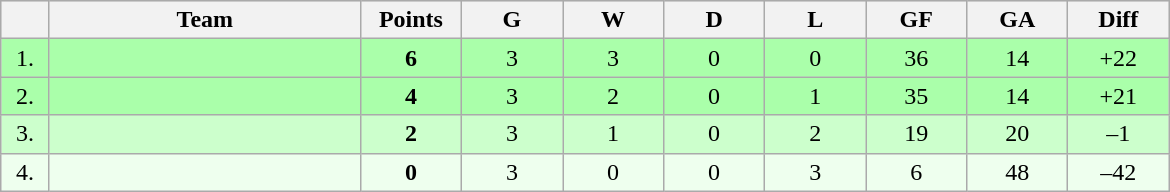<table class=wikitable style="text-align:center">
<tr bgcolor="#DCDCDC">
<th width="25"></th>
<th width="200">Team</th>
<th width="60">Points</th>
<th width="60">G</th>
<th width="60">W</th>
<th width="60">D</th>
<th width="60">L</th>
<th width="60">GF</th>
<th width="60">GA</th>
<th width="60">Diff</th>
</tr>
<tr bgcolor=#AAFFAA>
<td>1.</td>
<td align=left></td>
<td><strong>6</strong></td>
<td>3</td>
<td>3</td>
<td>0</td>
<td>0</td>
<td>36</td>
<td>14</td>
<td>+22</td>
</tr>
<tr bgcolor=#AAFFAA>
<td>2.</td>
<td align=left></td>
<td><strong>4</strong></td>
<td>3</td>
<td>2</td>
<td>0</td>
<td>1</td>
<td>35</td>
<td>14</td>
<td>+21</td>
</tr>
<tr bgcolor=#CCFFCC>
<td>3.</td>
<td align=left></td>
<td><strong>2</strong></td>
<td>3</td>
<td>1</td>
<td>0</td>
<td>2</td>
<td>19</td>
<td>20</td>
<td>–1</td>
</tr>
<tr bgcolor=#EEFFEE>
<td>4.</td>
<td align=left></td>
<td><strong>0</strong></td>
<td>3</td>
<td>0</td>
<td>0</td>
<td>3</td>
<td>6</td>
<td>48</td>
<td>–42</td>
</tr>
</table>
